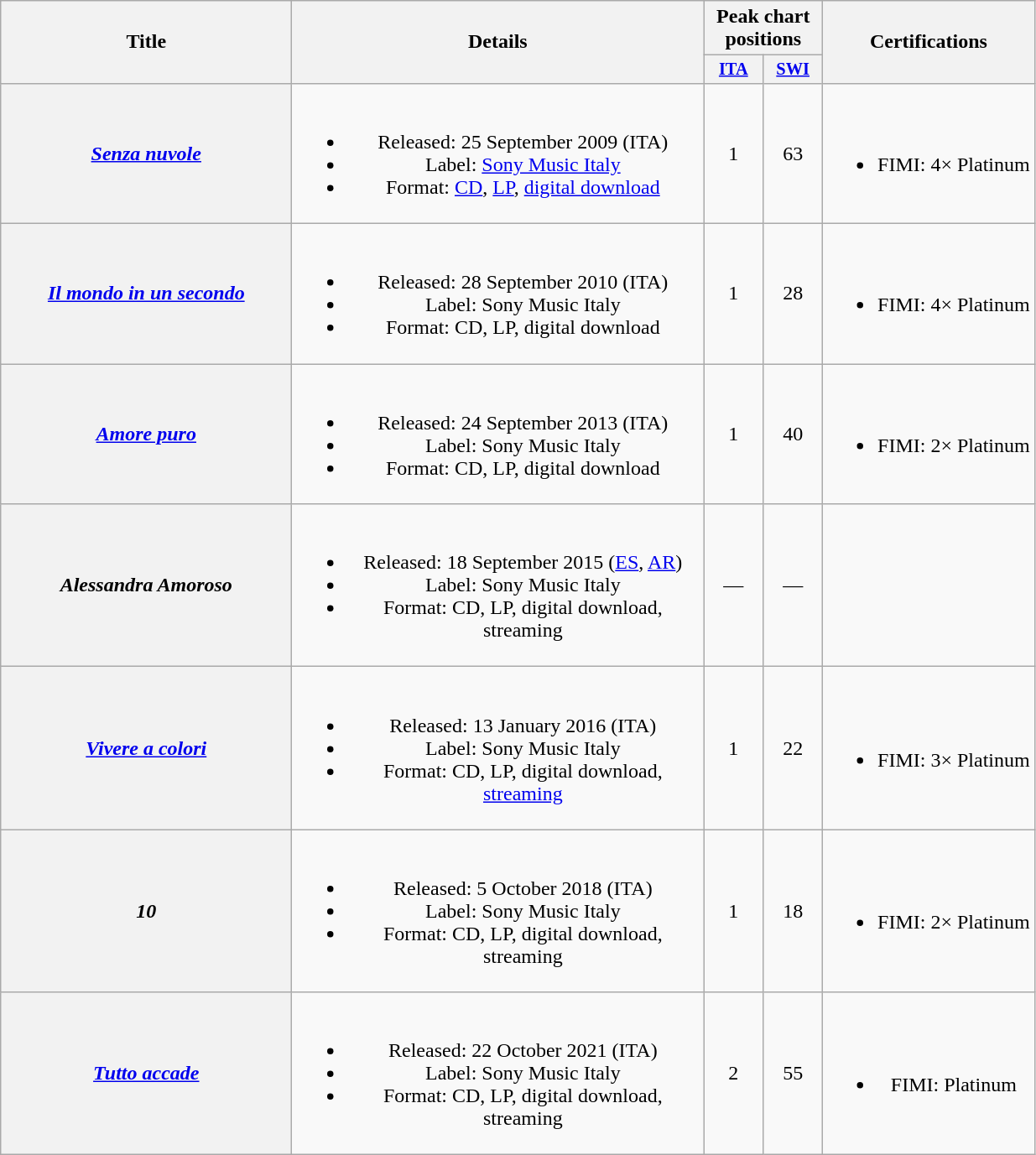<table class="wikitable plainrowheaders" style="text-align:center;">
<tr>
<th rowspan="2" scope="col" style="width:14em;">Title</th>
<th rowspan="2" scope="col" style="width:20em;">Details</th>
<th colspan="2" scope="col">Peak chart positions</th>
<th rowspan="2" scope="col">Certifications</th>
</tr>
<tr>
<th scope="col" style="width:3em;font-size:85%;"><a href='#'>ITA</a><br></th>
<th scope="col" style="width:3em;font-size:85%;"><a href='#'>SWI</a><br></th>
</tr>
<tr>
<th scope="row"><em><a href='#'>Senza nuvole</a></em></th>
<td><br><ul><li>Released: 25 September 2009 (ITA)</li><li>Label: <a href='#'>Sony Music Italy</a></li><li>Format: <a href='#'>CD</a>, <a href='#'>LP</a>, <a href='#'>digital download</a></li></ul></td>
<td>1</td>
<td>63</td>
<td><br><ul><li>FIMI: 4× Platinum</li></ul></td>
</tr>
<tr>
<th scope="row"><em><a href='#'>Il mondo in un secondo</a></em></th>
<td><br><ul><li>Released: 28 September 2010 (ITA)</li><li>Label: Sony Music Italy</li><li>Format: CD, LP, digital download</li></ul></td>
<td>1</td>
<td>28</td>
<td><br><ul><li>FIMI: 4× Platinum</li></ul></td>
</tr>
<tr>
<th scope="row"><em><a href='#'>Amore puro</a></em></th>
<td><br><ul><li>Released: 24 September 2013 (ITA)</li><li>Label: Sony Music Italy</li><li>Format: CD, LP, digital download</li></ul></td>
<td>1</td>
<td>40</td>
<td><br><ul><li>FIMI: 2× Platinum</li></ul></td>
</tr>
<tr>
<th scope="row"><em>Alessandra Amoroso</em></th>
<td><br><ul><li>Released: 18 September 2015 (<a href='#'>ES</a>, <a href='#'>AR</a>)</li><li>Label: Sony Music Italy</li><li>Format: CD, LP, digital download, streaming</li></ul></td>
<td>—</td>
<td>—</td>
<td></td>
</tr>
<tr>
<th scope="row"><em><a href='#'>Vivere a colori</a></em></th>
<td><br><ul><li>Released: 13 January 2016 (ITA)</li><li>Label: Sony Music Italy</li><li>Format: CD, LP, digital download, <a href='#'>streaming</a></li></ul></td>
<td>1</td>
<td>22</td>
<td><br><ul><li>FIMI: 3× Platinum</li></ul></td>
</tr>
<tr>
<th scope="row"><em>10</em></th>
<td><br><ul><li>Released: 5 October 2018 (ITA)</li><li>Label: Sony Music Italy</li><li>Format: CD, LP, digital download, streaming</li></ul></td>
<td>1</td>
<td>18</td>
<td><br><ul><li>FIMI: 2× Platinum</li></ul></td>
</tr>
<tr>
<th scope="row"><em><a href='#'>Tutto accade</a></em></th>
<td><br><ul><li>Released: 22 October 2021 (ITA)</li><li>Label: Sony Music Italy</li><li>Format: CD, LP, digital download, streaming</li></ul></td>
<td>2</td>
<td>55</td>
<td><br><ul><li>FIMI: Platinum</li></ul></td>
</tr>
</table>
